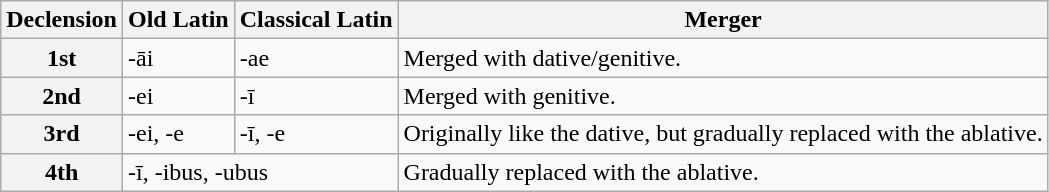<table class="wikitable">
<tr>
<th>Declension</th>
<th>Old Latin</th>
<th>Classical Latin</th>
<th>Merger</th>
</tr>
<tr>
<th>1st</th>
<td>-āi</td>
<td>-ae</td>
<td>Merged with dative/genitive.</td>
</tr>
<tr>
<th>2nd</th>
<td>-ei</td>
<td>-ī</td>
<td>Merged with genitive.</td>
</tr>
<tr>
<th>3rd</th>
<td>-ei, -e</td>
<td>-ī, -e</td>
<td>Originally like the dative, but gradually replaced with the ablative.</td>
</tr>
<tr>
<th>4th</th>
<td colspan=2>-ī, -ibus, -ubus</td>
<td>Gradually replaced with the ablative.</td>
</tr>
</table>
